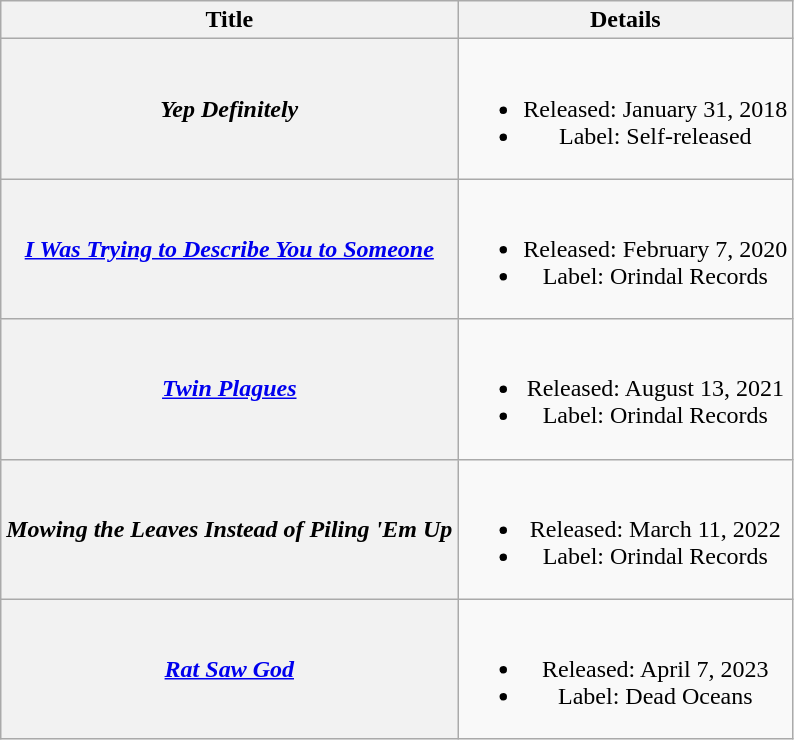<table class="wikitable plainrowheaders" style="text-align:center;">
<tr>
<th scope="col">Title</th>
<th scope="col">Details</th>
</tr>
<tr>
<th scope="row"><em>Yep Definitely</em></th>
<td><br><ul><li>Released: January 31, 2018</li><li>Label: Self-released</li></ul></td>
</tr>
<tr>
<th scope="row"><em><a href='#'>I Was Trying to Describe You to Someone</a></em></th>
<td><br><ul><li>Released: February 7, 2020</li><li>Label: Orindal Records</li></ul></td>
</tr>
<tr>
<th scope="row"><em><a href='#'>Twin Plagues</a></em></th>
<td><br><ul><li>Released: August 13, 2021</li><li>Label: Orindal Records</li></ul></td>
</tr>
<tr>
<th scope="row"><em>Mowing the Leaves Instead of Piling 'Em Up</em></th>
<td><br><ul><li>Released: March 11, 2022</li><li>Label: Orindal Records</li></ul></td>
</tr>
<tr>
<th scope="row"><em><a href='#'>Rat Saw God</a></em></th>
<td><br><ul><li>Released: April 7, 2023</li><li>Label: Dead Oceans</li></ul></td>
</tr>
</table>
